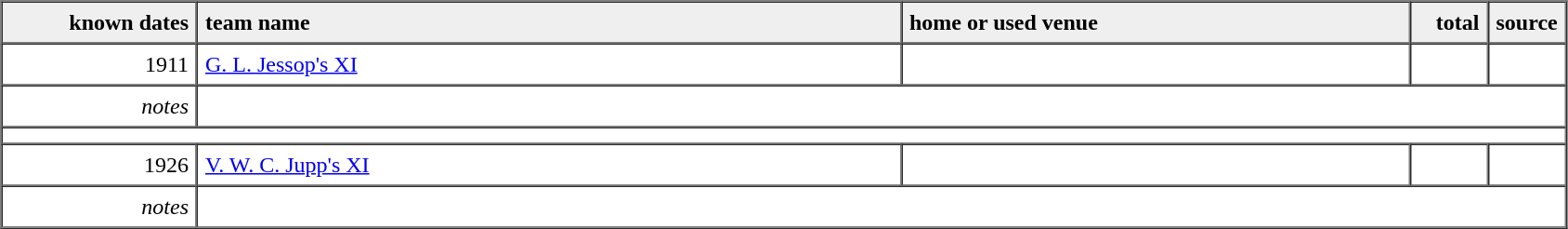<table border="1" cellpadding="5" cellspacing="0">
<tr style="background:#efefef;">
<th style="width:12.5%; text-align:right;">known dates</th>
<th style="width:45.0%; text-align:left;">team name</th>
<th style="width:32.5%; text-align:left;">home or used venue</th>
<th style="width:5.00%; text-align:right;">total</th>
<th style="width:5.00%; text-align:right;">source</th>
</tr>
<tr>
<td style="text-align:right;">1911</td>
<td><a href='#'>G. L. Jessop's XI</a></td>
<td></td>
<td style="text-align:right;"></td>
<td style="text-align:right;"></td>
</tr>
<tr>
<td style="text-align:right;"><em>notes</em></td>
<td colspan="4"></td>
</tr>
<tr>
<td colspan="5"></td>
</tr>
<tr>
<td style="text-align:right;">1926</td>
<td><a href='#'>V. W. C. Jupp's XI</a></td>
<td></td>
<td style="text-align:right;"></td>
<td style="text-align:right;"></td>
</tr>
<tr>
<td style="text-align:right;"><em>notes</em></td>
<td colspan="4"></td>
</tr>
</table>
